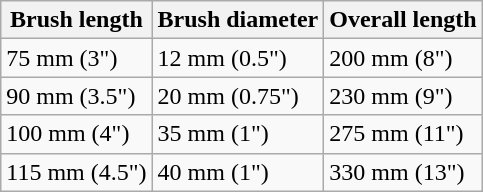<table class="wikitable">
<tr>
<th>Brush length</th>
<th>Brush diameter</th>
<th>Overall length</th>
</tr>
<tr>
<td>75 mm (3")</td>
<td>12 mm (0.5")</td>
<td>200 mm (8")</td>
</tr>
<tr>
<td>90 mm (3.5")</td>
<td>20 mm (0.75")</td>
<td>230 mm (9")</td>
</tr>
<tr>
<td>100 mm (4")</td>
<td>35 mm (1")</td>
<td>275 mm (11")</td>
</tr>
<tr>
<td>115 mm (4.5")</td>
<td>40 mm (1")</td>
<td>330 mm (13")</td>
</tr>
</table>
